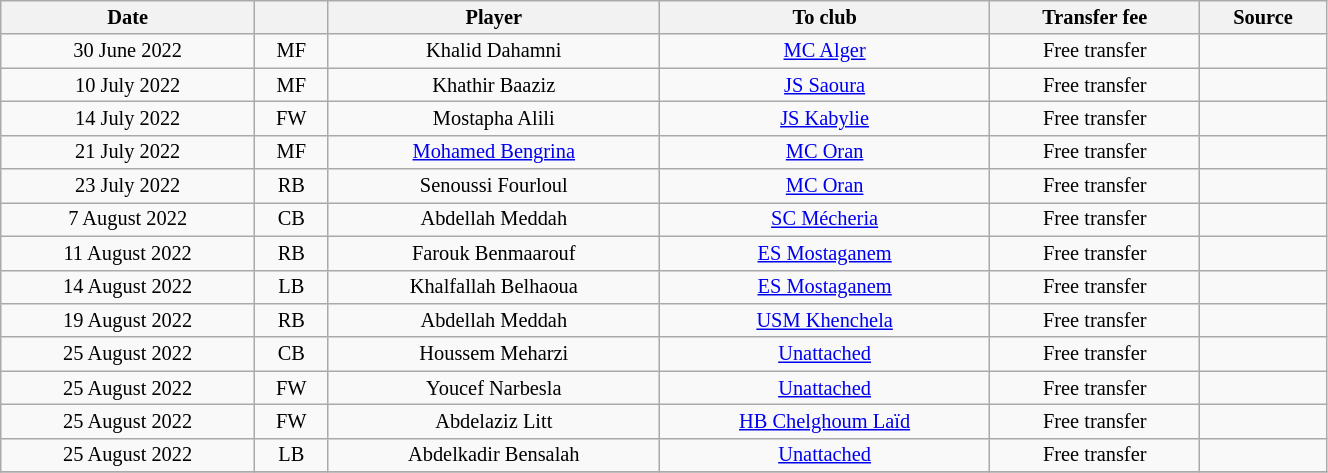<table class="wikitable sortable" style="width:70%; text-align:center; font-size:85%; text-align:centre;">
<tr>
<th>Date</th>
<th></th>
<th>Player</th>
<th>To club</th>
<th>Transfer fee</th>
<th>Source</th>
</tr>
<tr>
<td>30 June 2022</td>
<td>MF</td>
<td>  Khalid Dahamni</td>
<td><a href='#'>MC Alger</a></td>
<td>Free transfer</td>
<td></td>
</tr>
<tr>
<td>10 July 2022</td>
<td>MF</td>
<td> Khathir Baaziz</td>
<td><a href='#'>JS Saoura</a></td>
<td>Free transfer</td>
<td></td>
</tr>
<tr>
<td>14 July 2022</td>
<td>FW</td>
<td> Mostapha Alili</td>
<td><a href='#'>JS Kabylie</a></td>
<td>Free transfer</td>
<td></td>
</tr>
<tr>
<td>21 July 2022</td>
<td>MF</td>
<td> <a href='#'>Mohamed Bengrina</a></td>
<td><a href='#'>MC Oran</a></td>
<td>Free transfer</td>
<td></td>
</tr>
<tr>
<td>23 July 2022</td>
<td>RB</td>
<td> Senoussi Fourloul</td>
<td><a href='#'>MC Oran</a></td>
<td>Free transfer</td>
<td></td>
</tr>
<tr>
<td>7 August 2022</td>
<td>CB</td>
<td> Abdellah Meddah</td>
<td><a href='#'>SC Mécheria</a></td>
<td>Free transfer</td>
<td></td>
</tr>
<tr>
<td>11 August 2022</td>
<td>RB</td>
<td> Farouk Benmaarouf</td>
<td><a href='#'>ES Mostaganem</a></td>
<td>Free transfer</td>
<td></td>
</tr>
<tr>
<td>14 August 2022</td>
<td>LB</td>
<td> Khalfallah Belhaoua</td>
<td><a href='#'>ES Mostaganem</a></td>
<td>Free transfer</td>
<td></td>
</tr>
<tr>
<td>19 August 2022</td>
<td>RB</td>
<td> Abdellah Meddah</td>
<td><a href='#'>USM Khenchela</a></td>
<td>Free transfer</td>
<td></td>
</tr>
<tr>
<td>25 August 2022</td>
<td>CB</td>
<td> Houssem Meharzi</td>
<td><a href='#'>Unattached</a></td>
<td>Free transfer</td>
<td></td>
</tr>
<tr>
<td>25 August 2022</td>
<td>FW</td>
<td> Youcef Narbesla</td>
<td><a href='#'>Unattached</a></td>
<td>Free transfer</td>
<td></td>
</tr>
<tr>
<td>25 August 2022</td>
<td>FW</td>
<td> Abdelaziz Litt</td>
<td><a href='#'>HB Chelghoum Laïd</a></td>
<td>Free transfer</td>
<td></td>
</tr>
<tr>
<td>25 August 2022</td>
<td>LB</td>
<td> Abdelkadir Bensalah</td>
<td><a href='#'>Unattached</a></td>
<td>Free transfer</td>
<td></td>
</tr>
<tr>
</tr>
</table>
